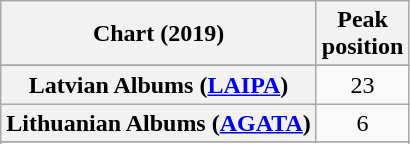<table class="wikitable sortable plainrowheaders" style="text-align:center">
<tr>
<th scope="col">Chart (2019)</th>
<th scope="col">Peak<br>position</th>
</tr>
<tr>
</tr>
<tr>
</tr>
<tr>
</tr>
<tr>
</tr>
<tr>
</tr>
<tr>
</tr>
<tr>
</tr>
<tr>
</tr>
<tr>
</tr>
<tr>
</tr>
<tr>
</tr>
<tr>
</tr>
<tr>
<th scope="row">Latvian Albums (<a href='#'>LAIPA</a>)</th>
<td>23</td>
</tr>
<tr>
<th scope="row">Lithuanian Albums (<a href='#'>AGATA</a>)</th>
<td>6</td>
</tr>
<tr>
</tr>
<tr>
</tr>
<tr>
</tr>
<tr>
</tr>
<tr>
</tr>
<tr>
</tr>
<tr>
</tr>
<tr>
</tr>
<tr>
</tr>
</table>
